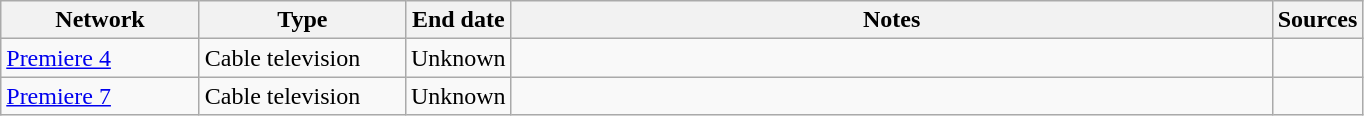<table class="wikitable">
<tr>
<th style="text-align:center; width:125px">Network</th>
<th style="text-align:center; width:130px">Type</th>
<th style="text-align:center; width:60px">End date</th>
<th style="text-align:center; width:500px">Notes</th>
<th style="text-align:center; width:30px">Sources</th>
</tr>
<tr>
<td><a href='#'>Premiere 4</a></td>
<td>Cable television</td>
<td>Unknown</td>
<td></td>
<td></td>
</tr>
<tr>
<td><a href='#'>Premiere 7</a></td>
<td>Cable television</td>
<td>Unknown</td>
<td></td>
<td></td>
</tr>
</table>
